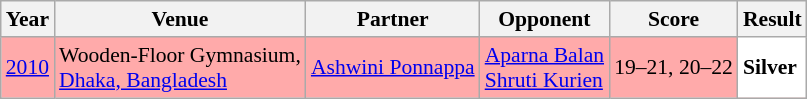<table class="sortable wikitable" style="font-size: 90%;">
<tr>
<th>Year</th>
<th>Venue</th>
<th>Partner</th>
<th>Opponent</th>
<th>Score</th>
<th>Result</th>
</tr>
<tr style="background:#FFAAAA">
<td align="center"><a href='#'>2010</a></td>
<td align="left">Wooden-Floor Gymnasium,<br><a href='#'>Dhaka, Bangladesh</a></td>
<td align="left"> <a href='#'>Ashwini Ponnappa</a></td>
<td align="left"> <a href='#'>Aparna Balan</a> <br>  <a href='#'>Shruti Kurien</a></td>
<td align="left">19–21, 20–22</td>
<td style="text-align:left; background:white"> <strong>Silver</strong></td>
</tr>
</table>
